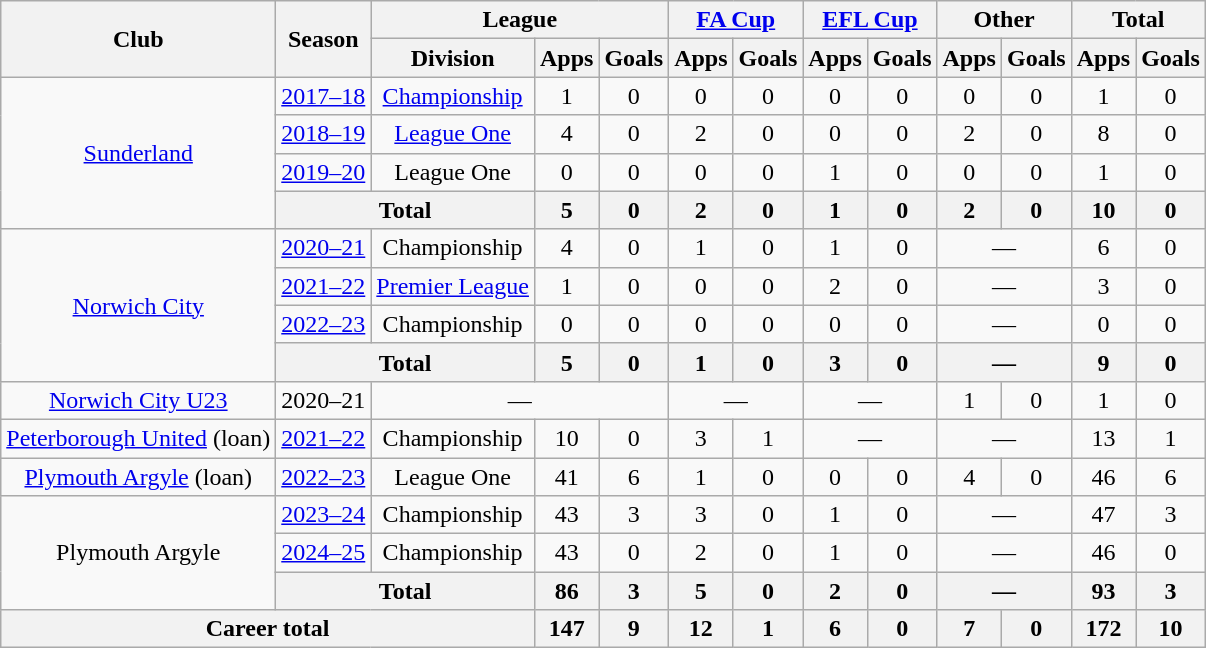<table class="wikitable" style="text-align:center">
<tr>
<th rowspan="2">Club</th>
<th rowspan="2">Season</th>
<th colspan="3">League</th>
<th colspan="2"><a href='#'>FA Cup</a></th>
<th colspan="2"><a href='#'>EFL Cup</a></th>
<th colspan="2">Other</th>
<th colspan="2">Total</th>
</tr>
<tr>
<th>Division</th>
<th>Apps</th>
<th>Goals</th>
<th>Apps</th>
<th>Goals</th>
<th>Apps</th>
<th>Goals</th>
<th>Apps</th>
<th>Goals</th>
<th>Apps</th>
<th>Goals</th>
</tr>
<tr>
<td rowspan="4"><a href='#'>Sunderland</a></td>
<td><a href='#'>2017–18</a></td>
<td><a href='#'>Championship</a></td>
<td>1</td>
<td>0</td>
<td>0</td>
<td>0</td>
<td>0</td>
<td>0</td>
<td>0</td>
<td>0</td>
<td>1</td>
<td>0</td>
</tr>
<tr>
<td><a href='#'>2018–19</a></td>
<td><a href='#'>League One</a></td>
<td>4</td>
<td>0</td>
<td>2</td>
<td>0</td>
<td>0</td>
<td>0</td>
<td>2</td>
<td>0</td>
<td>8</td>
<td>0</td>
</tr>
<tr>
<td><a href='#'>2019–20</a></td>
<td>League One</td>
<td>0</td>
<td>0</td>
<td>0</td>
<td>0</td>
<td>1</td>
<td>0</td>
<td>0</td>
<td>0</td>
<td>1</td>
<td>0</td>
</tr>
<tr>
<th colspan="2">Total</th>
<th>5</th>
<th>0</th>
<th>2</th>
<th>0</th>
<th>1</th>
<th>0</th>
<th>2</th>
<th>0</th>
<th>10</th>
<th>0</th>
</tr>
<tr>
<td rowspan="4"><a href='#'>Norwich City</a></td>
<td><a href='#'>2020–21</a></td>
<td>Championship</td>
<td>4</td>
<td>0</td>
<td>1</td>
<td>0</td>
<td>1</td>
<td>0</td>
<td colspan=2>—</td>
<td>6</td>
<td>0</td>
</tr>
<tr>
<td><a href='#'>2021–22</a></td>
<td><a href='#'>Premier League</a></td>
<td>1</td>
<td>0</td>
<td>0</td>
<td>0</td>
<td>2</td>
<td>0</td>
<td colspan=2>—</td>
<td>3</td>
<td>0</td>
</tr>
<tr>
<td><a href='#'>2022–23</a></td>
<td>Championship</td>
<td>0</td>
<td>0</td>
<td>0</td>
<td>0</td>
<td>0</td>
<td>0</td>
<td colspan="2">—</td>
<td>0</td>
<td>0</td>
</tr>
<tr>
<th colspan="2">Total</th>
<th>5</th>
<th>0</th>
<th>1</th>
<th>0</th>
<th>3</th>
<th>0</th>
<th colspan=2>—</th>
<th>9</th>
<th>0</th>
</tr>
<tr>
<td><a href='#'>Norwich City U23</a></td>
<td>2020–21</td>
<td colspan="3">—</td>
<td colspan="2">—</td>
<td colspan="2">—</td>
<td>1</td>
<td>0</td>
<td>1</td>
<td>0</td>
</tr>
<tr>
<td><a href='#'>Peterborough United</a> (loan)</td>
<td><a href='#'>2021–22</a></td>
<td>Championship</td>
<td>10</td>
<td>0</td>
<td>3</td>
<td>1</td>
<td colspan=2>—</td>
<td colspan=2>—</td>
<td>13</td>
<td>1</td>
</tr>
<tr>
<td><a href='#'>Plymouth Argyle</a> (loan)</td>
<td><a href='#'>2022–23</a></td>
<td>League One</td>
<td>41</td>
<td>6</td>
<td>1</td>
<td>0</td>
<td>0</td>
<td>0</td>
<td>4</td>
<td>0</td>
<td>46</td>
<td>6</td>
</tr>
<tr>
<td rowspan="3">Plymouth Argyle</td>
<td><a href='#'>2023–24</a></td>
<td>Championship</td>
<td>43</td>
<td>3</td>
<td>3</td>
<td>0</td>
<td>1</td>
<td>0</td>
<td colspan="2">—</td>
<td>47</td>
<td>3</td>
</tr>
<tr>
<td><a href='#'>2024–25</a></td>
<td>Championship</td>
<td>43</td>
<td>0</td>
<td>2</td>
<td>0</td>
<td>1</td>
<td>0</td>
<td colspan="2">—</td>
<td>46</td>
<td>0</td>
</tr>
<tr>
<th colspan="2">Total</th>
<th>86</th>
<th>3</th>
<th>5</th>
<th>0</th>
<th>2</th>
<th>0</th>
<th colspan="2">—</th>
<th>93</th>
<th>3</th>
</tr>
<tr>
<th colspan="3">Career total</th>
<th>147</th>
<th>9</th>
<th>12</th>
<th>1</th>
<th>6</th>
<th>0</th>
<th>7</th>
<th>0</th>
<th>172</th>
<th>10</th>
</tr>
</table>
